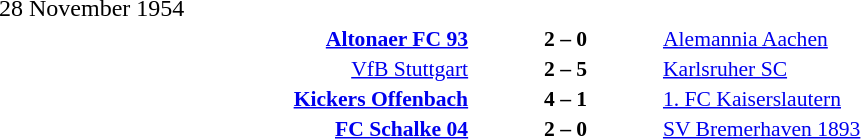<table width=100% cellspacing=1>
<tr>
<th width=25%></th>
<th width=10%></th>
<th width=25%></th>
<th></th>
</tr>
<tr>
<td>28 November 1954</td>
</tr>
<tr style=font-size:90%>
<td align=right><strong><a href='#'>Altonaer FC 93</a></strong></td>
<td align=center><strong>2 – 0</strong></td>
<td><a href='#'>Alemannia Aachen</a></td>
</tr>
<tr style=font-size:90%>
<td align=right><a href='#'>VfB Stuttgart</a></td>
<td align=center><strong>2 – 5</strong></td>
<td><a href='#'>Karlsruher SC</a></td>
</tr>
<tr style=font-size:90%>
<td align=right><strong><a href='#'>Kickers Offenbach</a></strong></td>
<td align=center><strong>4 – 1</strong></td>
<td><a href='#'>1. FC Kaiserslautern</a></td>
</tr>
<tr style=font-size:90%>
<td align=right><strong><a href='#'>FC Schalke 04</a></strong></td>
<td align=center><strong>2 – 0</strong></td>
<td><a href='#'>SV Bremerhaven 1893</a></td>
</tr>
</table>
